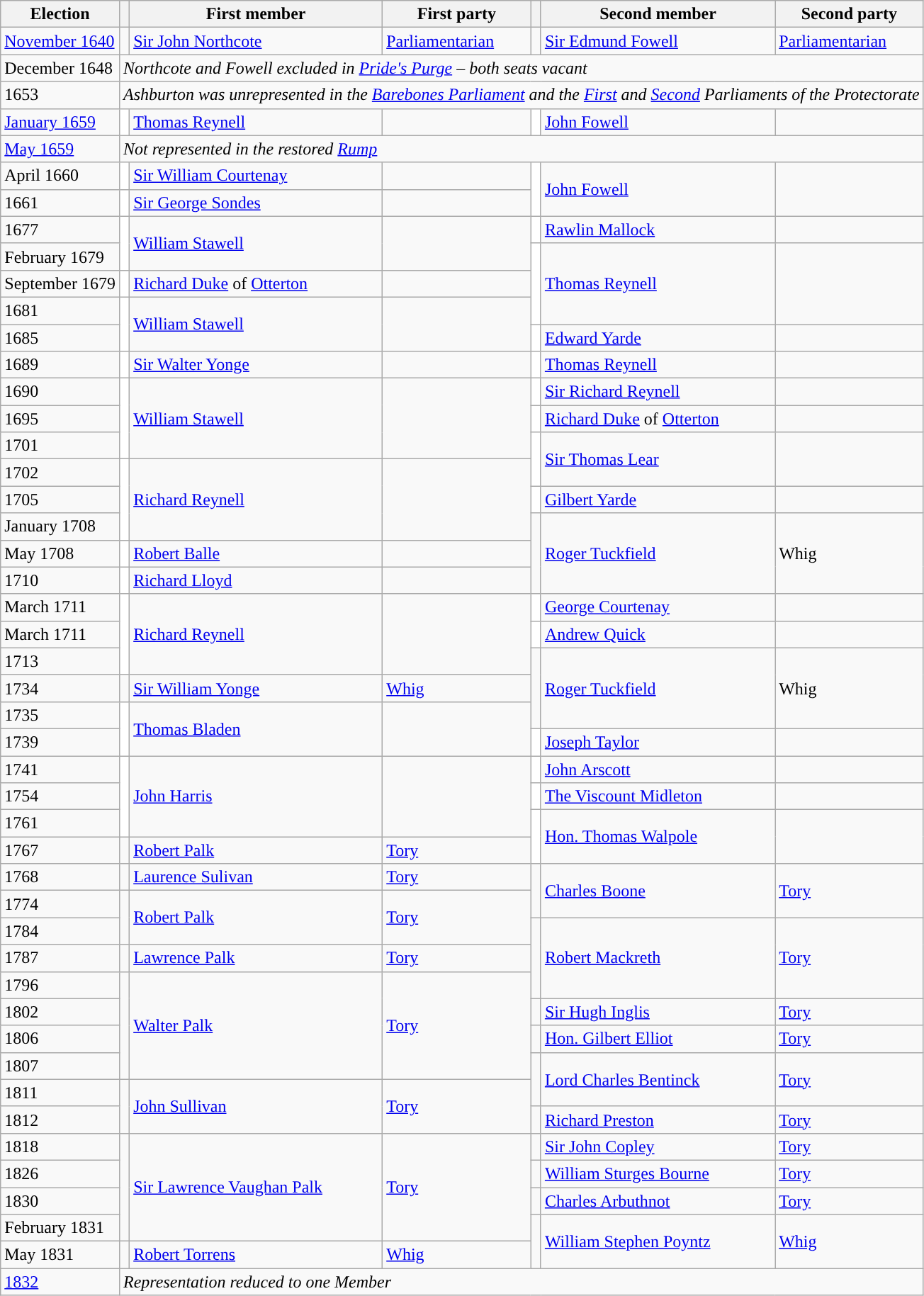<table class="wikitable">
<tr>
<th>Election</th>
<th></th>
<th>First member</th>
<th>First party</th>
<th></th>
<th>Second member</th>
<th>Second party</th>
</tr>
<tr>
<td><a href='#'>November 1640</a></td>
<td style="color:inherit;background-color: "></td>
<td><a href='#'>Sir John Northcote</a></td>
<td><a href='#'>Parliamentarian</a></td>
<td style="color:inherit;background-color: "></td>
<td><a href='#'>Sir Edmund Fowell</a></td>
<td><a href='#'>Parliamentarian</a></td>
</tr>
<tr>
<td>December 1648</td>
<td colspan="6"><em>Northcote and Fowell excluded in <a href='#'>Pride's Purge</a> – both seats vacant</em></td>
</tr>
<tr>
<td>1653</td>
<td colspan="6"><em>Ashburton was unrepresented in the <a href='#'>Barebones Parliament</a> and the <a href='#'>First</a> and <a href='#'>Second</a> Parliaments of the Protectorate</em></td>
</tr>
<tr>
<td><a href='#'>January 1659</a></td>
<td style="color:inherit;background-color: white"></td>
<td><a href='#'>Thomas Reynell</a></td>
<td></td>
<td style="color:inherit;background-color: white"></td>
<td><a href='#'>John Fowell</a></td>
<td></td>
</tr>
<tr>
<td><a href='#'>May 1659</a></td>
<td colspan="6"><em>Not represented in the restored <a href='#'>Rump</a></em></td>
</tr>
<tr>
<td>April 1660</td>
<td style="color:inherit;background-color: white"></td>
<td><a href='#'>Sir William Courtenay</a></td>
<td></td>
<td rowspan="2"  style="color:inherit;background-color: white"></td>
<td rowspan="2"><a href='#'>John Fowell</a></td>
<td rowspan="2"></td>
</tr>
<tr>
<td>1661</td>
<td style="color:inherit;background-color: white"></td>
<td><a href='#'>Sir George Sondes</a></td>
<td></td>
</tr>
<tr>
<td>1677</td>
<td rowspan="2" style="color:inherit;background-color: white"></td>
<td rowspan="2"><a href='#'>William Stawell</a></td>
<td rowspan="2"></td>
<td style="color:inherit;background-color: white"></td>
<td><a href='#'>Rawlin Mallock</a></td>
<td></td>
</tr>
<tr>
<td>February 1679</td>
<td rowspan="3" style="color:inherit;background-color: white"></td>
<td rowspan="3"><a href='#'>Thomas Reynell</a></td>
<td rowspan="3"></td>
</tr>
<tr>
<td>September 1679</td>
<td style="color:inherit;background-color: white"></td>
<td><a href='#'>Richard Duke</a> of <a href='#'>Otterton</a></td>
<td></td>
</tr>
<tr>
<td>1681</td>
<td rowspan="2" style="color:inherit;background-color: white"></td>
<td rowspan="2"><a href='#'>William Stawell</a></td>
<td rowspan="2"></td>
</tr>
<tr>
<td>1685</td>
<td style="color:inherit;background-color: white"></td>
<td><a href='#'>Edward Yarde</a></td>
<td></td>
</tr>
<tr>
<td>1689</td>
<td style="color:inherit;background-color: white"></td>
<td><a href='#'>Sir Walter Yonge</a></td>
<td></td>
<td style="color:inherit;background-color: white"></td>
<td><a href='#'>Thomas Reynell</a></td>
<td></td>
</tr>
<tr>
<td>1690</td>
<td rowspan="3" style="color:inherit;background-color: white"></td>
<td rowspan="3"><a href='#'>William Stawell</a></td>
<td rowspan="3"></td>
<td style="color:inherit;background-color: white"></td>
<td><a href='#'>Sir Richard Reynell</a></td>
<td></td>
</tr>
<tr>
<td>1695</td>
<td style="color:inherit;background-color: white"></td>
<td><a href='#'>Richard Duke</a> of <a href='#'>Otterton</a></td>
<td></td>
</tr>
<tr>
<td>1701</td>
<td rowspan="2"  style="color:inherit;background-color: white"></td>
<td rowspan="2"><a href='#'>Sir Thomas Lear</a></td>
<td rowspan="2"></td>
</tr>
<tr>
<td>1702</td>
<td rowspan="3" style="color:inherit;background-color: white"></td>
<td rowspan="3"><a href='#'>Richard Reynell</a></td>
<td rowspan="3"></td>
</tr>
<tr>
<td>1705</td>
<td style="color:inherit;background-color: white"></td>
<td><a href='#'>Gilbert Yarde</a></td>
<td></td>
</tr>
<tr>
<td>January 1708</td>
<td rowspan="3" style="color:inherit;background-color: "></td>
<td rowspan="3"><a href='#'>Roger Tuckfield</a></td>
<td rowspan="3">Whig</td>
</tr>
<tr>
<td>May 1708</td>
<td style="color:inherit;background-color: white"></td>
<td><a href='#'>Robert Balle</a></td>
<td></td>
</tr>
<tr>
<td>1710</td>
<td style="color:inherit;background-color: white"></td>
<td><a href='#'>Richard Lloyd</a></td>
<td></td>
</tr>
<tr>
<td>March 1711</td>
<td rowspan="3" style="color:inherit;background-color: white"></td>
<td rowspan="3"><a href='#'>Richard Reynell</a></td>
<td rowspan="3"></td>
<td style="color:inherit;background-color: white"></td>
<td><a href='#'>George Courtenay</a></td>
<td></td>
</tr>
<tr>
<td>March 1711</td>
<td style="color:inherit;background-color: white"></td>
<td><a href='#'>Andrew Quick</a></td>
<td></td>
</tr>
<tr>
<td>1713</td>
<td rowspan="3" style="color:inherit;background-color: "></td>
<td rowspan="3"><a href='#'>Roger Tuckfield</a></td>
<td rowspan="3">Whig</td>
</tr>
<tr>
<td>1734</td>
<td style="color:inherit;background-color: "></td>
<td><a href='#'>Sir William Yonge</a></td>
<td><a href='#'>Whig</a></td>
</tr>
<tr>
<td>1735</td>
<td rowspan="2" style="color:inherit;background-color: white"></td>
<td rowspan="2"><a href='#'>Thomas Bladen</a></td>
<td rowspan="2"></td>
</tr>
<tr>
<td>1739</td>
<td style="color:inherit;background-color: white"></td>
<td><a href='#'>Joseph Taylor</a></td>
<td></td>
</tr>
<tr>
<td>1741</td>
<td rowspan="3" style="color:inherit;background-color: white"></td>
<td rowspan="3"><a href='#'>John Harris</a></td>
<td rowspan="3"></td>
<td style="color:inherit;background-color: white"></td>
<td><a href='#'>John Arscott</a></td>
<td></td>
</tr>
<tr>
<td>1754</td>
<td style="color:inherit;background-color: white"></td>
<td><a href='#'>The Viscount Midleton</a></td>
<td></td>
</tr>
<tr>
<td>1761</td>
<td rowspan="2" style="color:inherit;background-color: white"></td>
<td rowspan="2"><a href='#'>Hon. Thomas Walpole</a></td>
<td rowspan="2"></td>
</tr>
<tr>
<td>1767</td>
<td style="color:inherit;background-color: "></td>
<td><a href='#'>Robert Palk</a></td>
<td><a href='#'>Tory</a></td>
</tr>
<tr>
<td>1768</td>
<td style="color:inherit;background-color: "></td>
<td><a href='#'>Laurence Sulivan</a></td>
<td><a href='#'>Tory</a></td>
<td rowspan="2" style="color:inherit;background-color: "></td>
<td rowspan="2"><a href='#'>Charles Boone</a></td>
<td rowspan="2"><a href='#'>Tory</a></td>
</tr>
<tr>
<td>1774</td>
<td rowspan="2" style="color:inherit;background-color: "></td>
<td rowspan="2"><a href='#'>Robert Palk</a></td>
<td rowspan="2"><a href='#'>Tory</a></td>
</tr>
<tr>
<td>1784</td>
<td rowspan="3" style="color:inherit;background-color: "></td>
<td rowspan="3"><a href='#'>Robert Mackreth</a></td>
<td rowspan="3"><a href='#'>Tory</a></td>
</tr>
<tr>
<td>1787</td>
<td style="color:inherit;background-color: "></td>
<td><a href='#'>Lawrence Palk</a></td>
<td><a href='#'>Tory</a></td>
</tr>
<tr>
<td>1796</td>
<td rowspan="4" style="color:inherit;background-color: "></td>
<td rowspan="4"><a href='#'>Walter Palk</a></td>
<td rowspan="4"><a href='#'>Tory</a></td>
</tr>
<tr>
<td>1802</td>
<td style="color:inherit;background-color: "></td>
<td><a href='#'>Sir Hugh Inglis</a></td>
<td><a href='#'>Tory</a></td>
</tr>
<tr>
<td>1806</td>
<td style="color:inherit;background-color: "></td>
<td><a href='#'>Hon. Gilbert Elliot</a></td>
<td><a href='#'>Tory</a></td>
</tr>
<tr>
<td>1807</td>
<td rowspan="2" style="color:inherit;background-color: "></td>
<td rowspan="2"><a href='#'>Lord Charles Bentinck</a></td>
<td rowspan="2"><a href='#'>Tory</a></td>
</tr>
<tr>
<td>1811</td>
<td rowspan="2" style="color:inherit;background-color: "></td>
<td rowspan="2"><a href='#'>John Sullivan</a></td>
<td rowspan="2"><a href='#'>Tory</a></td>
</tr>
<tr>
<td>1812</td>
<td style="color:inherit;background-color: "></td>
<td><a href='#'>Richard Preston</a></td>
<td><a href='#'>Tory</a></td>
</tr>
<tr>
<td>1818</td>
<td rowspan="4" style="color:inherit;background-color: "></td>
<td rowspan="4"><a href='#'>Sir Lawrence Vaughan Palk</a></td>
<td rowspan="4"><a href='#'>Tory</a></td>
<td style="color:inherit;background-color: "></td>
<td><a href='#'>Sir John Copley</a></td>
<td><a href='#'>Tory</a></td>
</tr>
<tr>
<td>1826</td>
<td style="color:inherit;background-color: "></td>
<td><a href='#'>William Sturges Bourne</a></td>
<td><a href='#'>Tory</a></td>
</tr>
<tr>
<td>1830</td>
<td style="color:inherit;background-color: "></td>
<td><a href='#'>Charles Arbuthnot</a></td>
<td><a href='#'>Tory</a></td>
</tr>
<tr>
<td>February 1831</td>
<td rowspan="2" style="color:inherit;background-color: "></td>
<td rowspan="2"><a href='#'>William Stephen Poyntz</a></td>
<td rowspan="2"><a href='#'>Whig</a></td>
</tr>
<tr>
<td>May 1831</td>
<td style="color:inherit;background-color: "></td>
<td><a href='#'>Robert Torrens</a></td>
<td><a href='#'>Whig</a></td>
</tr>
<tr>
<td><a href='#'>1832</a></td>
<td colspan="6"><em>Representation reduced to one Member</em></td>
</tr>
</table>
